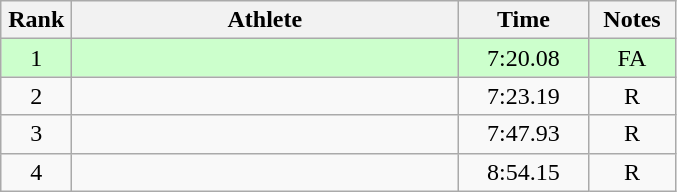<table class=wikitable style="text-align:center">
<tr>
<th width=40>Rank</th>
<th width=250>Athlete</th>
<th width=80>Time</th>
<th width=50>Notes</th>
</tr>
<tr bgcolor="ccffcc">
<td>1</td>
<td align=left></td>
<td>7:20.08</td>
<td>FA</td>
</tr>
<tr>
<td>2</td>
<td align=left></td>
<td>7:23.19</td>
<td>R</td>
</tr>
<tr>
<td>3</td>
<td align=left></td>
<td>7:47.93</td>
<td>R</td>
</tr>
<tr>
<td>4</td>
<td align=left></td>
<td>8:54.15</td>
<td>R</td>
</tr>
</table>
